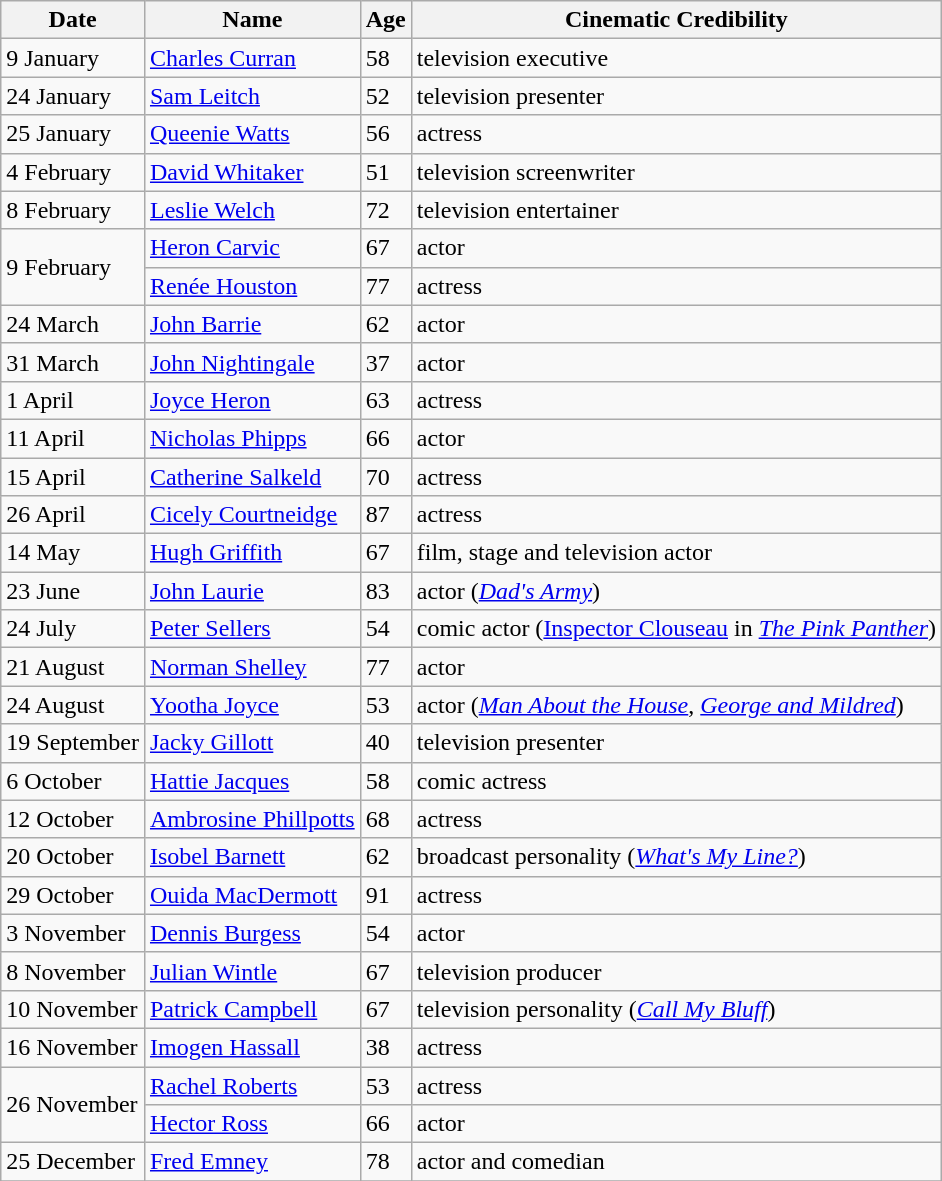<table class="wikitable">
<tr>
<th>Date</th>
<th>Name</th>
<th>Age</th>
<th>Cinematic Credibility</th>
</tr>
<tr>
<td>9 January</td>
<td><a href='#'>Charles Curran</a></td>
<td>58</td>
<td>television executive</td>
</tr>
<tr>
<td>24 January</td>
<td><a href='#'>Sam Leitch</a></td>
<td>52</td>
<td>television presenter</td>
</tr>
<tr>
<td>25 January</td>
<td><a href='#'>Queenie Watts</a></td>
<td>56</td>
<td>actress</td>
</tr>
<tr>
<td>4 February</td>
<td><a href='#'>David Whitaker</a></td>
<td>51</td>
<td>television screenwriter</td>
</tr>
<tr>
<td>8 February</td>
<td><a href='#'>Leslie Welch</a></td>
<td>72</td>
<td>television entertainer</td>
</tr>
<tr>
<td rowspan="2">9 February</td>
<td><a href='#'>Heron Carvic</a></td>
<td>67</td>
<td>actor</td>
</tr>
<tr>
<td><a href='#'>Renée Houston</a></td>
<td>77</td>
<td>actress</td>
</tr>
<tr>
<td>24 March</td>
<td><a href='#'>John Barrie</a></td>
<td>62</td>
<td>actor</td>
</tr>
<tr>
<td>31 March</td>
<td><a href='#'>John Nightingale</a></td>
<td>37</td>
<td>actor</td>
</tr>
<tr>
<td>1 April</td>
<td><a href='#'>Joyce Heron</a></td>
<td>63</td>
<td>actress</td>
</tr>
<tr>
<td>11 April</td>
<td><a href='#'>Nicholas Phipps</a></td>
<td>66</td>
<td>actor</td>
</tr>
<tr>
<td>15 April</td>
<td><a href='#'>Catherine Salkeld</a></td>
<td>70</td>
<td>actress</td>
</tr>
<tr>
<td>26 April</td>
<td><a href='#'>Cicely Courtneidge</a></td>
<td>87</td>
<td>actress</td>
</tr>
<tr>
<td>14 May</td>
<td><a href='#'>Hugh Griffith</a></td>
<td>67</td>
<td>film, stage and television actor</td>
</tr>
<tr>
<td>23 June</td>
<td><a href='#'>John Laurie</a></td>
<td>83</td>
<td>actor (<em><a href='#'>Dad's Army</a></em>)</td>
</tr>
<tr>
<td>24 July</td>
<td><a href='#'>Peter Sellers</a></td>
<td>54</td>
<td>comic actor (<a href='#'>Inspector Clouseau</a> in <em><a href='#'>The Pink Panther</a></em>)</td>
</tr>
<tr>
<td>21 August</td>
<td><a href='#'>Norman Shelley</a></td>
<td>77</td>
<td>actor</td>
</tr>
<tr>
<td>24 August</td>
<td><a href='#'>Yootha Joyce</a></td>
<td>53</td>
<td>actor (<em><a href='#'>Man About the House</a></em>, <em><a href='#'>George and Mildred</a></em>)</td>
</tr>
<tr>
<td>19 September</td>
<td><a href='#'>Jacky Gillott</a></td>
<td>40</td>
<td>television presenter</td>
</tr>
<tr>
<td>6 October</td>
<td><a href='#'>Hattie Jacques</a></td>
<td>58</td>
<td>comic actress</td>
</tr>
<tr>
<td>12 October</td>
<td><a href='#'>Ambrosine Phillpotts</a></td>
<td>68</td>
<td>actress</td>
</tr>
<tr>
<td>20 October</td>
<td><a href='#'>Isobel Barnett</a></td>
<td>62</td>
<td>broadcast personality (<em><a href='#'>What's My Line?</a></em>)</td>
</tr>
<tr>
<td>29 October</td>
<td><a href='#'>Ouida MacDermott</a></td>
<td>91</td>
<td>actress</td>
</tr>
<tr>
<td>3 November</td>
<td><a href='#'>Dennis Burgess</a></td>
<td>54</td>
<td>actor</td>
</tr>
<tr>
<td>8 November</td>
<td><a href='#'>Julian Wintle</a></td>
<td>67</td>
<td>television producer</td>
</tr>
<tr>
<td>10 November</td>
<td><a href='#'>Patrick Campbell</a></td>
<td>67</td>
<td>television personality (<em><a href='#'>Call My Bluff</a></em>)</td>
</tr>
<tr>
<td>16 November</td>
<td><a href='#'>Imogen Hassall</a></td>
<td>38</td>
<td>actress</td>
</tr>
<tr>
<td rowspan="2">26 November</td>
<td><a href='#'>Rachel Roberts</a></td>
<td>53</td>
<td>actress</td>
</tr>
<tr>
<td><a href='#'>Hector Ross</a></td>
<td>66</td>
<td>actor</td>
</tr>
<tr>
<td>25 December</td>
<td><a href='#'>Fred Emney</a></td>
<td>78</td>
<td>actor and comedian</td>
</tr>
<tr>
</tr>
</table>
